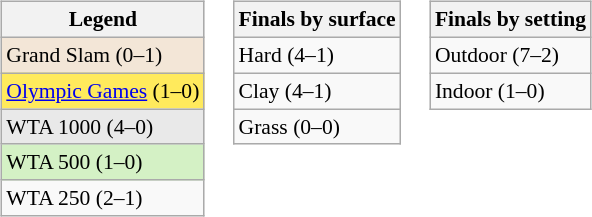<table>
<tr valign=top>
<td><br><table class=wikitable style="font-size:90%">
<tr>
<th scope="col">Legend</th>
</tr>
<tr style=background:#f3e6d7>
<td>Grand Slam (0–1)</td>
</tr>
<tr style=background:#ffea5c>
<td><a href='#'>Olympic Games</a> (1–0)</td>
</tr>
<tr style="background:#e9e9e9">
<td>WTA 1000 (4–0)</td>
</tr>
<tr style="background:#d4f1c5">
<td>WTA 500 (1–0)</td>
</tr>
<tr>
<td>WTA 250 (2–1)</td>
</tr>
</table>
</td>
<td><br><table class=wikitable style="font-size:90%">
<tr>
<th scope="col">Finals by surface</th>
</tr>
<tr>
<td>Hard (4–1)</td>
</tr>
<tr>
<td>Clay (4–1)</td>
</tr>
<tr>
<td>Grass (0–0)</td>
</tr>
</table>
</td>
<td><br><table class=wikitable style="font-size:90%">
<tr>
<th scope="col">Finals by setting</th>
</tr>
<tr>
<td>Outdoor (7–2)</td>
</tr>
<tr>
<td>Indoor (1–0)</td>
</tr>
</table>
</td>
</tr>
</table>
